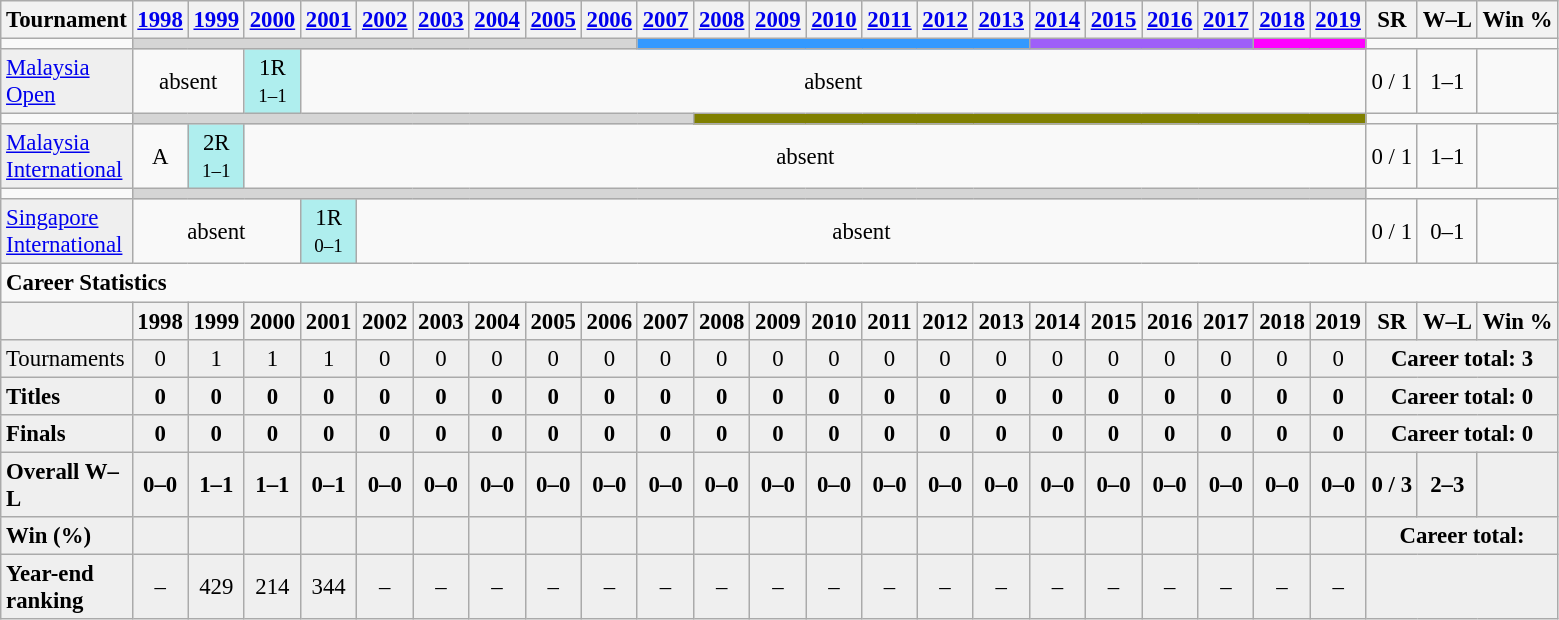<table class=wikitable style="font-size:95%; text-align:center">
<tr>
<th width=20>Tournament</th>
<th width=7><a href='#'>1998</a></th>
<th width=5><a href='#'>1999</a></th>
<th width=5><a href='#'>2000</a></th>
<th width=5><a href='#'>2001</a></th>
<th width=5><a href='#'>2002</a></th>
<th width=5><a href='#'>2003</a></th>
<th width=5><a href='#'>2004</a></th>
<th width=5><a href='#'>2005</a></th>
<th width=5><a href='#'>2006</a></th>
<th width=5><a href='#'>2007</a></th>
<th width=5><a href='#'>2008</a></th>
<th width=5><a href='#'>2009</a></th>
<th width=5><a href='#'>2010</a></th>
<th width=5><a href='#'>2011</a></th>
<th width=5><a href='#'>2012</a></th>
<th width=5><a href='#'>2013</a></th>
<th width=5><a href='#'>2014</a></th>
<th width=5><a href='#'>2015</a></th>
<th width=5><a href='#'>2016</a></th>
<th width=5><a href='#'>2017</a></th>
<th width=5><a href='#'>2018</a></th>
<th width=5><a href='#'>2019</a></th>
<th>SR</th>
<th>W–L</th>
<th>Win %</th>
</tr>
<tr>
<td></td>
<td colspan="9" bgcolor=#D5D5D5></td>
<td colspan="7" bgcolor=#3399ff></td>
<td colspan="4" bgcolor=#9e5ff9></td>
<td colspan="2" bgcolor=#FF00FF></td>
<td colspan="3"></td>
</tr>
<tr>
<td bgcolor=efefef align="left"><a href='#'>Malaysia Open</a></td>
<td colspan="2">absent</td>
<td bgcolor=afeeee>1R<br><small>1–1</small></td>
<td colspan="19">absent</td>
<td>0 / 1</td>
<td>1–1</td>
<td></td>
</tr>
<tr>
<td></td>
<td colspan="10" bgcolor=#D5D5D5></td>
<td colspan="12" bgcolor=#808000></td>
<td colspan="3"></td>
</tr>
<tr>
<td bgcolor=efefef align="left"><a href='#'>Malaysia International</a></td>
<td>A</td>
<td bgcolor=afeeee>2R<br><small>1–1</small></td>
<td colspan="20">absent</td>
<td>0 / 1</td>
<td>1–1</td>
<td></td>
</tr>
<tr>
<td></td>
<td colspan="22" bgcolor=#D5D5D5></td>
<td colspan="3"></td>
</tr>
<tr>
<td bgcolor=efefef align="left"><a href='#'>Singapore International</a></td>
<td colspan="3">absent</td>
<td bgcolor=afeeee>1R<br><small>0–1</small></td>
<td colspan="18">absent</td>
<td>0 / 1</td>
<td>0–1</td>
<td></td>
</tr>
<tr>
<td colspan="26" align="left"><strong>Career Statistics</strong></td>
</tr>
<tr>
<th></th>
<th>1998</th>
<th>1999</th>
<th>2000</th>
<th>2001</th>
<th>2002</th>
<th>2003</th>
<th>2004</th>
<th>2005</th>
<th>2006</th>
<th>2007</th>
<th>2008</th>
<th>2009</th>
<th>2010</th>
<th>2011</th>
<th>2012</th>
<th>2013</th>
<th>2014</th>
<th>2015</th>
<th>2016</th>
<th>2017</th>
<th>2018</th>
<th>2019</th>
<th>SR</th>
<th>W–L</th>
<th>Win %</th>
</tr>
<tr style="background:#efefef;">
<td align=left>Tournaments</td>
<td>0</td>
<td>1</td>
<td>1</td>
<td>1</td>
<td>0</td>
<td>0</td>
<td>0</td>
<td>0</td>
<td>0</td>
<td>0</td>
<td>0</td>
<td>0</td>
<td>0</td>
<td>0</td>
<td>0</td>
<td>0</td>
<td>0</td>
<td>0</td>
<td>0</td>
<td>0</td>
<td>0</td>
<td>0</td>
<td colspan="3"><strong>Career total: 3</strong></td>
</tr>
<tr style="font-weight:bold; background:#efefef;">
<td style=text-align:left><strong>Titles</strong></td>
<td>0</td>
<td>0</td>
<td>0</td>
<td>0</td>
<td>0</td>
<td>0</td>
<td>0</td>
<td>0</td>
<td>0</td>
<td>0</td>
<td>0</td>
<td>0</td>
<td>0</td>
<td>0</td>
<td>0</td>
<td>0</td>
<td>0</td>
<td>0</td>
<td>0</td>
<td>0</td>
<td>0</td>
<td>0</td>
<td colspan="3">Career total: 0</td>
</tr>
<tr style="font-weight:bold; background:#efefef;">
<td style=text-align:left><strong>Finals</strong></td>
<td>0</td>
<td>0</td>
<td>0</td>
<td>0</td>
<td>0</td>
<td>0</td>
<td>0</td>
<td>0</td>
<td>0</td>
<td>0</td>
<td>0</td>
<td>0</td>
<td>0</td>
<td>0</td>
<td>0</td>
<td>0</td>
<td>0</td>
<td>0</td>
<td>0</td>
<td>0</td>
<td>0</td>
<td>0</td>
<td colspan="3">Career total: 0</td>
</tr>
<tr style="font-weight:bold; background:#efefef;">
<td style=text-align:left>Overall W–L</td>
<td>0–0</td>
<td>1–1</td>
<td>1–1</td>
<td>0–1</td>
<td>0–0</td>
<td>0–0</td>
<td>0–0</td>
<td>0–0</td>
<td>0–0</td>
<td>0–0</td>
<td>0–0</td>
<td>0–0</td>
<td>0–0</td>
<td>0–0</td>
<td>0–0</td>
<td>0–0</td>
<td>0–0</td>
<td>0–0</td>
<td>0–0</td>
<td>0–0</td>
<td>0–0</td>
<td>0–0</td>
<td>0 / 3</td>
<td>2–3</td>
<td></td>
</tr>
<tr style="font-weight:bold; background:#efefef;">
<td style=text-align:left>Win (%)</td>
<td></td>
<td></td>
<td></td>
<td></td>
<td></td>
<td></td>
<td></td>
<td></td>
<td></td>
<td></td>
<td></td>
<td></td>
<td></td>
<td></td>
<td></td>
<td></td>
<td></td>
<td></td>
<td></td>
<td></td>
<td></td>
<td></td>
<td colspan=3>Career total: </td>
</tr>
<tr style="background:#efefef;">
<td align=left><strong>Year-end ranking</strong></td>
<td>–</td>
<td>429</td>
<td>214</td>
<td>344</td>
<td>–</td>
<td>–</td>
<td>–</td>
<td>–</td>
<td>–</td>
<td>–</td>
<td>–</td>
<td>–</td>
<td>–</td>
<td>–</td>
<td>–</td>
<td>–</td>
<td>–</td>
<td>–</td>
<td>–</td>
<td>–</td>
<td>–</td>
<td>–</td>
<td colspan=3></td>
</tr>
</table>
